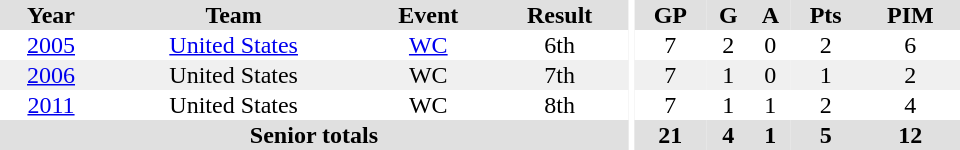<table border="0" cellpadding="1" cellspacing="0" ID="Table3" style="text-align:center; width:40em">
<tr ALIGN="center" bgcolor="#e0e0e0">
<th>Year</th>
<th>Team</th>
<th>Event</th>
<th>Result</th>
<th rowspan="99" bgcolor="#ffffff"></th>
<th>GP</th>
<th>G</th>
<th>A</th>
<th>Pts</th>
<th>PIM</th>
</tr>
<tr>
<td><a href='#'>2005</a></td>
<td><a href='#'>United States</a></td>
<td><a href='#'>WC</a></td>
<td>6th</td>
<td>7</td>
<td>2</td>
<td>0</td>
<td>2</td>
<td>6</td>
</tr>
<tr bgcolor="#f0f0f0">
<td><a href='#'>2006</a></td>
<td>United States</td>
<td>WC</td>
<td>7th</td>
<td>7</td>
<td>1</td>
<td>0</td>
<td>1</td>
<td>2</td>
</tr>
<tr>
<td><a href='#'>2011</a></td>
<td>United States</td>
<td>WC</td>
<td>8th</td>
<td>7</td>
<td>1</td>
<td>1</td>
<td>2</td>
<td>4</td>
</tr>
<tr bgcolor="#e0e0e0">
<th colspan="4">Senior totals</th>
<th>21</th>
<th>4</th>
<th>1</th>
<th>5</th>
<th>12</th>
</tr>
</table>
